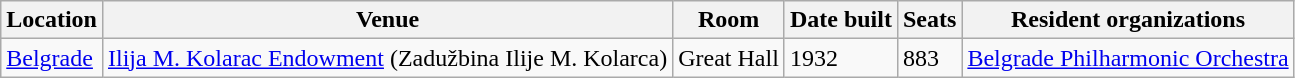<table class="wikitable">
<tr>
<th>Location</th>
<th>Venue</th>
<th>Room</th>
<th>Date built</th>
<th>Seats</th>
<th>Resident organizations</th>
</tr>
<tr>
<td><a href='#'>Belgrade</a></td>
<td><a href='#'>Ilija M. Kolarac Endowment</a> (Zadužbina Ilije M. Kolarca)</td>
<td>Great Hall</td>
<td>1932</td>
<td>883</td>
<td><a href='#'>Belgrade Philharmonic Orchestra</a></td>
</tr>
</table>
